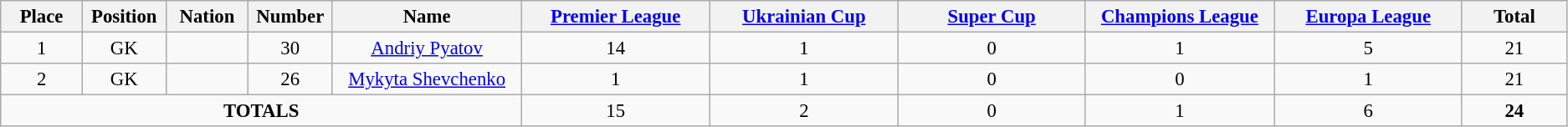<table class="wikitable" style="font-size: 95%; text-align: center;">
<tr>
<th width=60>Place</th>
<th width=60>Position</th>
<th width=60>Nation</th>
<th width=60>Number</th>
<th width=150>Name</th>
<th width=150><a href='#'>Premier League</a></th>
<th width=150><a href='#'>Ukrainian Cup</a></th>
<th width=150><a href='#'>Super Cup</a></th>
<th width=150><a href='#'>Champions League</a></th>
<th width=150><a href='#'>Europa League</a></th>
<th width=80>Total</th>
</tr>
<tr>
<td>1</td>
<td>GK</td>
<td></td>
<td>30</td>
<td><a href='#'>Andriy Pyatov</a></td>
<td>14</td>
<td>1</td>
<td>0</td>
<td>1</td>
<td>5</td>
<td>21</td>
</tr>
<tr>
<td>2</td>
<td>GK</td>
<td></td>
<td>26</td>
<td><a href='#'>Mykyta Shevchenko</a></td>
<td>1</td>
<td>1</td>
<td>0</td>
<td>0</td>
<td>1</td>
<td>21</td>
</tr>
<tr>
<td colspan="5"><strong>TOTALS</strong></td>
<td>15</td>
<td>2</td>
<td>0</td>
<td>1</td>
<td>6</td>
<td><strong>24</strong></td>
</tr>
</table>
